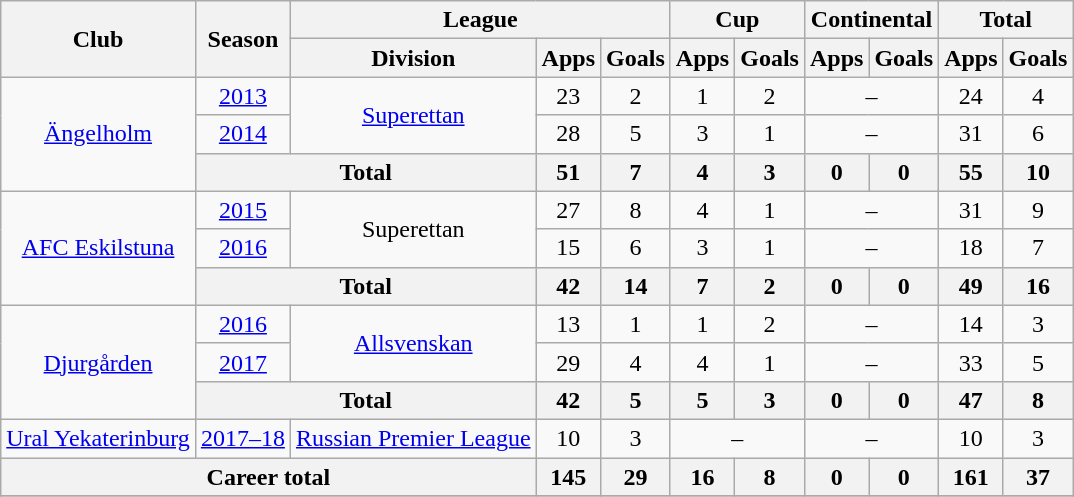<table class="wikitable" style="text-align: center;">
<tr>
<th rowspan=2>Club</th>
<th rowspan=2>Season</th>
<th colspan=3>League</th>
<th colspan=2>Cup</th>
<th colspan=2>Continental</th>
<th colspan=2>Total</th>
</tr>
<tr>
<th>Division</th>
<th>Apps</th>
<th>Goals</th>
<th>Apps</th>
<th>Goals</th>
<th>Apps</th>
<th>Goals</th>
<th>Apps</th>
<th>Goals</th>
</tr>
<tr>
<td rowspan=3><a href='#'>Ängelholm</a></td>
<td><a href='#'>2013</a></td>
<td rowspan=2><a href='#'>Superettan</a></td>
<td>23</td>
<td>2</td>
<td>1</td>
<td>2</td>
<td colspan=2>–</td>
<td>24</td>
<td>4</td>
</tr>
<tr>
<td><a href='#'>2014</a></td>
<td>28</td>
<td>5</td>
<td>3</td>
<td>1</td>
<td colspan=2>–</td>
<td>31</td>
<td>6</td>
</tr>
<tr>
<th colspan=2>Total</th>
<th>51</th>
<th>7</th>
<th>4</th>
<th>3</th>
<th>0</th>
<th>0</th>
<th>55</th>
<th>10</th>
</tr>
<tr>
<td rowspan=3><a href='#'>AFC Eskilstuna</a></td>
<td><a href='#'>2015</a></td>
<td rowspan=2>Superettan</td>
<td>27</td>
<td>8</td>
<td>4</td>
<td>1</td>
<td colspan=2>–</td>
<td>31</td>
<td>9</td>
</tr>
<tr>
<td><a href='#'>2016</a></td>
<td>15</td>
<td>6</td>
<td>3</td>
<td>1</td>
<td colspan=2>–</td>
<td>18</td>
<td>7</td>
</tr>
<tr>
<th colspan=2>Total</th>
<th>42</th>
<th>14</th>
<th>7</th>
<th>2</th>
<th>0</th>
<th>0</th>
<th>49</th>
<th>16</th>
</tr>
<tr>
<td rowspan=3><a href='#'>Djurgården</a></td>
<td><a href='#'>2016</a></td>
<td rowspan=2><a href='#'>Allsvenskan</a></td>
<td>13</td>
<td>1</td>
<td>1</td>
<td>2</td>
<td colspan=2>–</td>
<td>14</td>
<td>3</td>
</tr>
<tr>
<td><a href='#'>2017</a></td>
<td>29</td>
<td>4</td>
<td>4</td>
<td>1</td>
<td colspan=2>–</td>
<td>33</td>
<td>5</td>
</tr>
<tr>
<th colspan=2>Total</th>
<th>42</th>
<th>5</th>
<th>5</th>
<th>3</th>
<th>0</th>
<th>0</th>
<th>47</th>
<th>8</th>
</tr>
<tr>
<td><a href='#'>Ural Yekaterinburg</a></td>
<td><a href='#'>2017–18</a></td>
<td><a href='#'>Russian Premier League</a></td>
<td>10</td>
<td>3</td>
<td colspan=2>–</td>
<td colspan=2>–</td>
<td>10</td>
<td>3</td>
</tr>
<tr>
<th colspan=3>Career total</th>
<th>145</th>
<th>29</th>
<th>16</th>
<th>8</th>
<th>0</th>
<th>0</th>
<th>161</th>
<th>37</th>
</tr>
<tr>
</tr>
</table>
